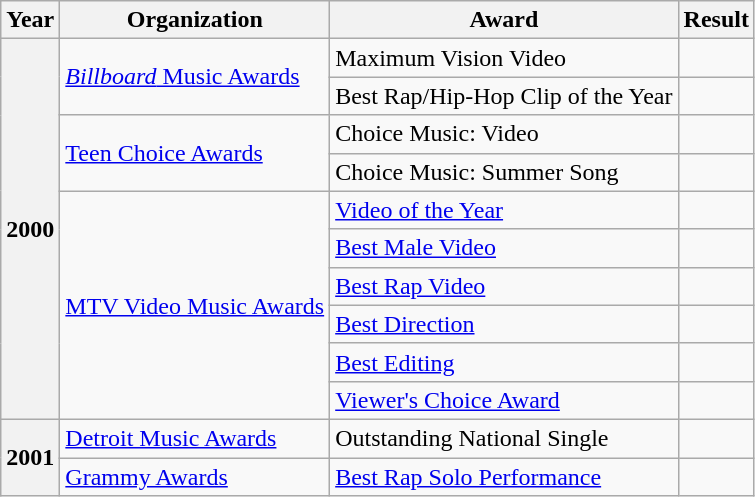<table class="wikitable">
<tr>
<th scope="col">Year</th>
<th scope="col">Organization</th>
<th scope="col">Award</th>
<th scope="col">Result</th>
</tr>
<tr>
<th scope="row" rowspan="10">2000</th>
<td rowspan="2"><a href='#'><em>Billboard</em> Music Awards</a></td>
<td>Maximum Vision Video</td>
<td></td>
</tr>
<tr>
<td>Best Rap/Hip-Hop Clip of the Year</td>
<td></td>
</tr>
<tr>
<td rowspan="2"><a href='#'>Teen Choice Awards</a></td>
<td>Choice Music: Video</td>
<td></td>
</tr>
<tr>
<td>Choice Music: Summer Song</td>
<td></td>
</tr>
<tr>
<td rowspan="6"><a href='#'>MTV Video Music Awards</a></td>
<td><a href='#'>Video of the Year</a></td>
<td></td>
</tr>
<tr>
<td><a href='#'>Best Male Video</a></td>
<td></td>
</tr>
<tr>
<td><a href='#'>Best Rap Video</a></td>
<td></td>
</tr>
<tr>
<td><a href='#'>Best Direction</a></td>
<td></td>
</tr>
<tr>
<td><a href='#'>Best Editing</a></td>
<td></td>
</tr>
<tr>
<td><a href='#'>Viewer's Choice Award</a></td>
<td></td>
</tr>
<tr>
<th scope="row" rowspan="2">2001</th>
<td><a href='#'>Detroit Music Awards</a></td>
<td>Outstanding National Single</td>
<td></td>
</tr>
<tr>
<td><a href='#'>Grammy Awards</a></td>
<td><a href='#'>Best Rap Solo Performance</a></td>
<td></td>
</tr>
</table>
